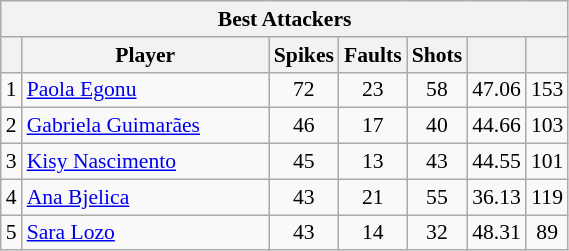<table class="wikitable sortable" style=font-size:90%>
<tr>
<th colspan=7>Best Attackers</th>
</tr>
<tr>
<th></th>
<th width=158>Player</th>
<th width=20>Spikes</th>
<th width=20>Faults</th>
<th width=20>Shots</th>
<th width=20></th>
<th width=20></th>
</tr>
<tr>
<td>1</td>
<td> <a href='#'>Paola Egonu</a></td>
<td align=center>72</td>
<td align=center>23</td>
<td align=center>58</td>
<td align=center>47.06</td>
<td align=center>153</td>
</tr>
<tr>
<td>2</td>
<td> <a href='#'>Gabriela Guimarães</a></td>
<td align=center>46</td>
<td align=center>17</td>
<td align=center>40</td>
<td align=center>44.66</td>
<td align=center>103</td>
</tr>
<tr>
<td>3</td>
<td> <a href='#'>Kisy Nascimento</a></td>
<td align=center>45</td>
<td align=center>13</td>
<td align=center>43</td>
<td align=center>44.55</td>
<td align=center>101</td>
</tr>
<tr>
<td>4</td>
<td> <a href='#'>Ana Bjelica</a></td>
<td align=center>43</td>
<td align=center>21</td>
<td align=center>55</td>
<td align=center>36.13</td>
<td align=center>119</td>
</tr>
<tr>
<td>5</td>
<td> <a href='#'>Sara Lozo</a></td>
<td align=center>43</td>
<td align=center>14</td>
<td align=center>32</td>
<td align=center>48.31</td>
<td align=center>89</td>
</tr>
</table>
